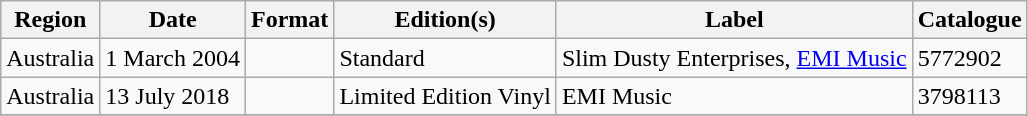<table class="wikitable plainrowheaders">
<tr>
<th scope="col">Region</th>
<th scope="col">Date</th>
<th scope="col">Format</th>
<th scope="col">Edition(s)</th>
<th scope="col">Label</th>
<th scope="col">Catalogue</th>
</tr>
<tr>
<td>Australia</td>
<td>1 March 2004 </td>
<td></td>
<td>Standard</td>
<td>Slim Dusty Enterprises, <a href='#'>EMI Music</a></td>
<td>5772902</td>
</tr>
<tr>
<td>Australia</td>
<td>13 July 2018 </td>
<td></td>
<td>Limited Edition Vinyl</td>
<td>EMI Music</td>
<td>3798113</td>
</tr>
<tr>
</tr>
</table>
